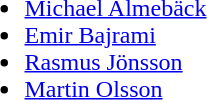<table>
<tr>
<td><strong></strong><br><ul><li><a href='#'>Michael Almebäck</a></li><li><a href='#'>Emir Bajrami</a></li><li><a href='#'>Rasmus Jönsson</a></li><li><a href='#'>Martin Olsson</a></li></ul></td>
</tr>
</table>
